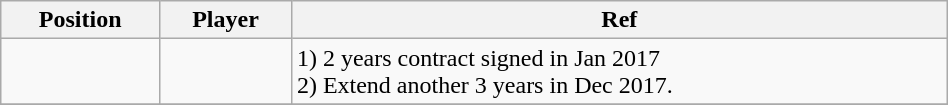<table class="wikitable sortable" style="width:50%; text-align:center; font-size:100%; text-align:left;">
<tr>
<th><strong>Position</strong></th>
<th><strong>Player</strong></th>
<th><strong>Ref</strong></th>
</tr>
<tr>
<td></td>
<td></td>
<td>1) 2 years contract signed in Jan 2017 <br> 2) Extend another 3 years in Dec 2017.</td>
</tr>
<tr>
</tr>
</table>
